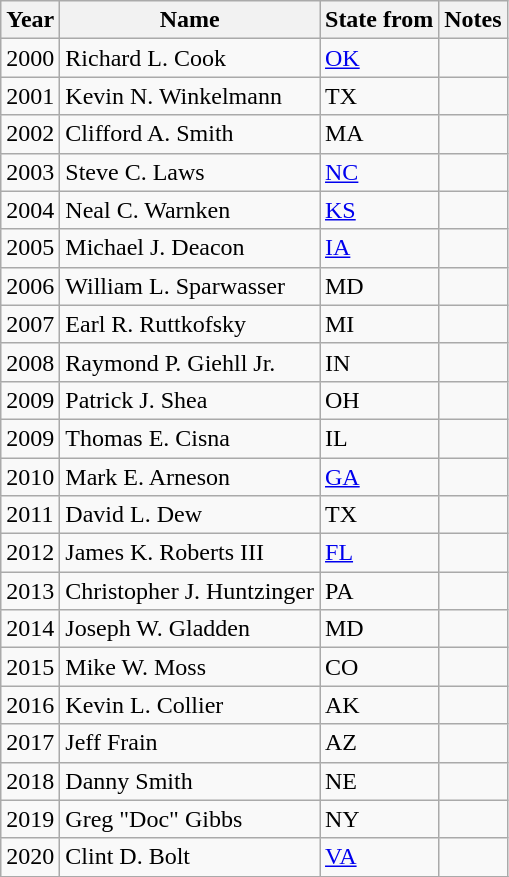<table class=wikitable>
<tr>
<th>Year</th>
<th>Name</th>
<th>State from</th>
<th>Notes</th>
</tr>
<tr>
<td>2000</td>
<td>Richard L. Cook</td>
<td><a href='#'>OK</a></td>
<td></td>
</tr>
<tr>
<td>2001</td>
<td>Kevin N. Winkelmann</td>
<td>TX</td>
<td></td>
</tr>
<tr>
<td>2002</td>
<td>Clifford A. Smith</td>
<td>MA</td>
<td></td>
</tr>
<tr>
<td>2003</td>
<td>Steve C. Laws</td>
<td><a href='#'>NC</a></td>
<td></td>
</tr>
<tr>
<td>2004</td>
<td>Neal C. Warnken</td>
<td><a href='#'>KS</a></td>
<td></td>
</tr>
<tr>
<td>2005</td>
<td>Michael J. Deacon</td>
<td><a href='#'>IA</a></td>
<td></td>
</tr>
<tr>
<td>2006</td>
<td>William L. Sparwasser</td>
<td>MD</td>
<td></td>
</tr>
<tr>
<td>2007</td>
<td>Earl R. Ruttkofsky</td>
<td>MI</td>
<td></td>
</tr>
<tr>
<td>2008</td>
<td>Raymond P. Giehll Jr.</td>
<td>IN</td>
<td></td>
</tr>
<tr>
<td>2009</td>
<td>Patrick J. Shea</td>
<td>OH</td>
<td></td>
</tr>
<tr>
<td>2009</td>
<td>Thomas E. Cisna</td>
<td>IL</td>
<td></td>
</tr>
<tr>
<td>2010</td>
<td>Mark E. Arneson</td>
<td><a href='#'>GA</a></td>
<td></td>
</tr>
<tr>
<td>2011</td>
<td>David L. Dew</td>
<td>TX</td>
<td></td>
</tr>
<tr>
<td>2012</td>
<td>James K. Roberts III</td>
<td><a href='#'>FL</a></td>
<td></td>
</tr>
<tr>
<td>2013</td>
<td>Christopher J. Huntzinger</td>
<td>PA</td>
<td></td>
</tr>
<tr>
<td>2014</td>
<td>Joseph W. Gladden</td>
<td>MD</td>
<td></td>
</tr>
<tr>
<td>2015</td>
<td>Mike W. Moss</td>
<td>CO</td>
<td></td>
</tr>
<tr>
<td>2016</td>
<td>Kevin L. Collier</td>
<td>AK</td>
<td></td>
</tr>
<tr>
<td>2017</td>
<td>Jeff Frain</td>
<td>AZ</td>
<td></td>
</tr>
<tr>
<td>2018</td>
<td>Danny Smith</td>
<td>NE</td>
<td></td>
</tr>
<tr>
<td>2019</td>
<td>Greg "Doc" Gibbs</td>
<td>NY</td>
<td></td>
</tr>
<tr>
<td>2020</td>
<td>Clint D. Bolt</td>
<td><a href='#'>VA</a></td>
<td></td>
</tr>
<tr>
</tr>
</table>
